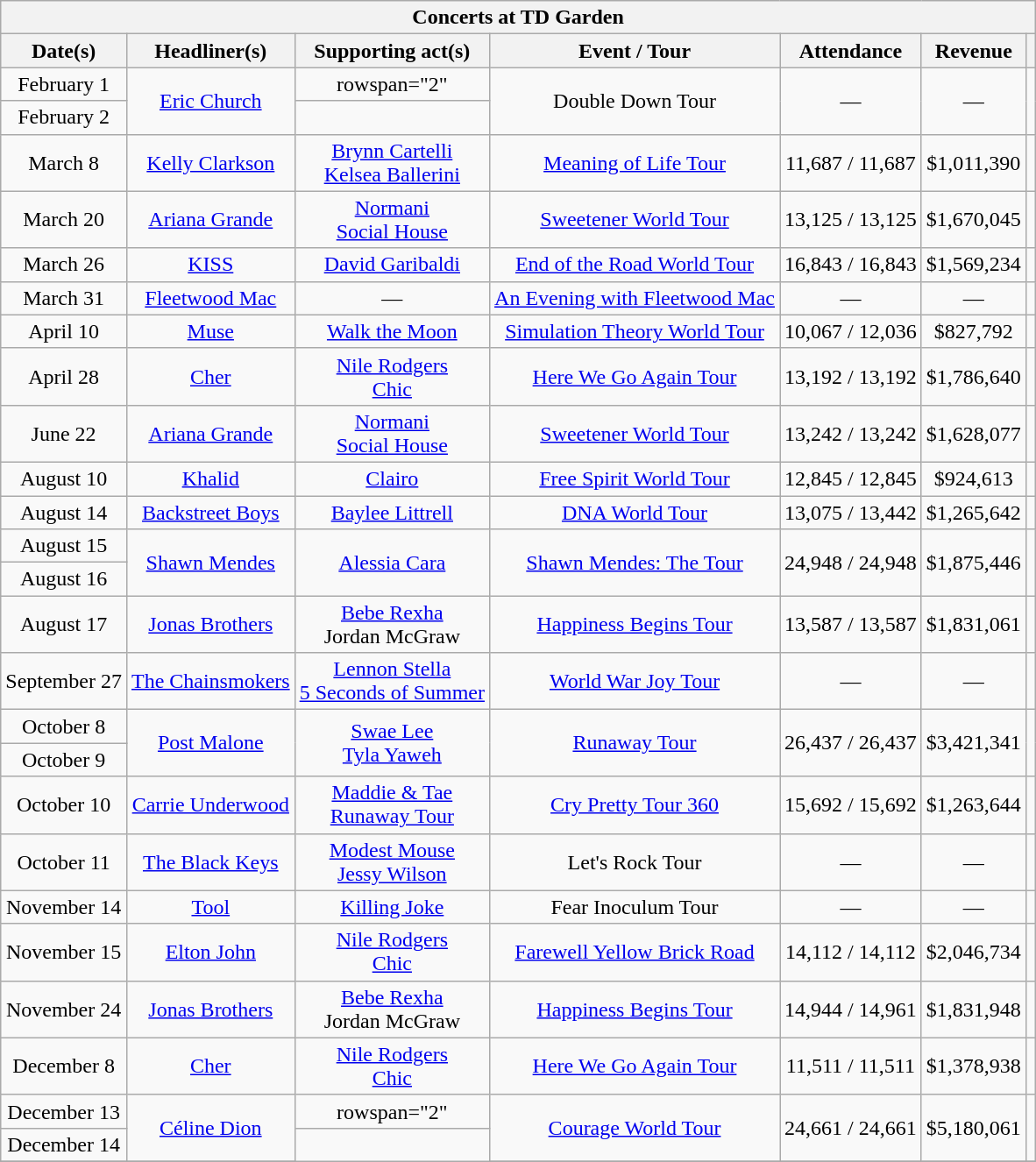<table class="wikitable mw-collapsible mw-collapsed" style="text-align:center;">
<tr>
<th colspan="7">Concerts at TD Garden</th>
</tr>
<tr>
<th>Date(s)</th>
<th>Headliner(s)</th>
<th>Supporting act(s)</th>
<th>Event / Tour</th>
<th>Attendance</th>
<th>Revenue</th>
<th></th>
</tr>
<tr>
<td>February 1</td>
<td rowspan="2"><a href='#'>Eric Church</a></td>
<td>rowspan="2" </td>
<td rowspan="2">Double Down Tour</td>
<td rowspan="2">—</td>
<td rowspan="2">—</td>
<td rowspan="2"></td>
</tr>
<tr>
<td>February 2</td>
</tr>
<tr>
<td>March 8</td>
<td><a href='#'>Kelly Clarkson</a></td>
<td><a href='#'>Brynn Cartelli</a><br><a href='#'>Kelsea Ballerini</a></td>
<td><a href='#'>Meaning of Life Tour</a></td>
<td>11,687 / 11,687</td>
<td>$1,011,390</td>
<td></td>
</tr>
<tr>
<td>March 20</td>
<td><a href='#'>Ariana Grande</a></td>
<td><a href='#'>Normani</a><br> <a href='#'>Social House</a></td>
<td><a href='#'>Sweetener World Tour</a></td>
<td>13,125 / 13,125</td>
<td>$1,670,045</td>
<td></td>
</tr>
<tr>
<td>March 26</td>
<td><a href='#'>KISS</a></td>
<td><a href='#'>David Garibaldi</a></td>
<td><a href='#'>End of the Road World Tour</a></td>
<td>16,843 / 16,843</td>
<td>$1,569,234</td>
<td></td>
</tr>
<tr>
<td>March 31</td>
<td><a href='#'>Fleetwood Mac</a></td>
<td>—</td>
<td><a href='#'>An Evening with Fleetwood Mac</a></td>
<td>—</td>
<td>—</td>
<td></td>
</tr>
<tr>
<td>April 10</td>
<td><a href='#'>Muse</a></td>
<td><a href='#'>Walk the Moon</a></td>
<td><a href='#'>Simulation Theory World Tour</a></td>
<td>10,067 / 12,036</td>
<td>$827,792</td>
<td></td>
</tr>
<tr>
<td>April 28</td>
<td><a href='#'>Cher</a></td>
<td><a href='#'>Nile Rodgers</a><br><a href='#'>Chic</a></td>
<td><a href='#'>Here We Go Again Tour</a></td>
<td>13,192 / 13,192</td>
<td>$1,786,640</td>
<td></td>
</tr>
<tr>
<td>June 22</td>
<td><a href='#'>Ariana Grande</a></td>
<td><a href='#'>Normani</a><br><a href='#'>Social House</a></td>
<td><a href='#'>Sweetener World Tour</a></td>
<td>13,242 / 13,242</td>
<td>$1,628,077</td>
<td></td>
</tr>
<tr>
<td>August 10</td>
<td><a href='#'>Khalid</a></td>
<td><a href='#'>Clairo</a></td>
<td><a href='#'>Free Spirit World Tour</a></td>
<td>12,845 / 12,845</td>
<td>$924,613</td>
<td></td>
</tr>
<tr>
<td>August 14</td>
<td><a href='#'>Backstreet Boys</a></td>
<td><a href='#'>Baylee Littrell</a></td>
<td><a href='#'>DNA World Tour</a></td>
<td>13,075 / 13,442</td>
<td>$1,265,642</td>
<td></td>
</tr>
<tr>
<td>August 15</td>
<td rowspan="2"><a href='#'>Shawn Mendes</a></td>
<td rowspan="2"><a href='#'>Alessia Cara</a></td>
<td rowspan="2"><a href='#'>Shawn Mendes: The Tour</a></td>
<td rowspan="2">24,948 / 24,948</td>
<td rowspan="2">$1,875,446</td>
<td rowspan="2"></td>
</tr>
<tr>
<td>August 16</td>
</tr>
<tr>
<td>August 17</td>
<td><a href='#'>Jonas Brothers</a></td>
<td><a href='#'>Bebe Rexha</a><br> Jordan McGraw</td>
<td><a href='#'>Happiness Begins Tour</a></td>
<td>13,587 / 13,587</td>
<td>$1,831,061</td>
<td></td>
</tr>
<tr>
<td>September 27</td>
<td><a href='#'>The Chainsmokers</a></td>
<td><a href='#'>Lennon Stella</a><br><a href='#'>5 Seconds of Summer</a></td>
<td><a href='#'>World War Joy Tour</a></td>
<td>—</td>
<td>—</td>
<td></td>
</tr>
<tr>
<td>October 8</td>
<td rowspan="2"><a href='#'>Post Malone</a></td>
<td rowspan="2"><a href='#'>Swae Lee</a><br><a href='#'>Tyla Yaweh</a></td>
<td rowspan="2"><a href='#'>Runaway Tour</a></td>
<td rowspan="2">26,437 / 26,437</td>
<td rowspan="2">$3,421,341</td>
<td rowspan="2"></td>
</tr>
<tr>
<td>October 9</td>
</tr>
<tr>
<td>October 10</td>
<td><a href='#'>Carrie Underwood</a></td>
<td><a href='#'>Maddie & Tae</a><br><a href='#'>Runaway Tour</a></td>
<td><a href='#'>Cry Pretty Tour 360</a></td>
<td>15,692 / 15,692</td>
<td>$1,263,644</td>
<td></td>
</tr>
<tr>
<td>October 11</td>
<td><a href='#'>The Black Keys</a></td>
<td><a href='#'>Modest Mouse</a><br><a href='#'>Jessy Wilson</a></td>
<td>Let's Rock Tour</td>
<td>—</td>
<td>—</td>
<td></td>
</tr>
<tr>
<td>November 14</td>
<td><a href='#'>Tool</a></td>
<td><a href='#'>Killing Joke</a></td>
<td>Fear Inoculum Tour</td>
<td>—</td>
<td>—</td>
<td></td>
</tr>
<tr>
<td>November 15</td>
<td><a href='#'>Elton John</a></td>
<td><a href='#'>Nile Rodgers</a><br><a href='#'>Chic</a></td>
<td><a href='#'>Farewell Yellow Brick Road</a></td>
<td>14,112 / 14,112</td>
<td>$2,046,734</td>
<td></td>
</tr>
<tr>
<td>November 24</td>
<td><a href='#'>Jonas Brothers</a></td>
<td><a href='#'>Bebe Rexha</a><br> Jordan McGraw</td>
<td><a href='#'>Happiness Begins Tour</a></td>
<td>14,944 / 14,961</td>
<td>$1,831,948</td>
<td></td>
</tr>
<tr>
<td>December 8</td>
<td><a href='#'>Cher</a></td>
<td><a href='#'>Nile Rodgers</a><br><a href='#'>Chic</a></td>
<td><a href='#'>Here We Go Again Tour</a></td>
<td>11,511 / 11,511</td>
<td>$1,378,938</td>
<td></td>
</tr>
<tr>
<td>December 13</td>
<td rowspan="2"><a href='#'>Céline Dion</a></td>
<td>rowspan="2" </td>
<td rowspan="2"><a href='#'>Courage World Tour</a></td>
<td rowspan="2">24,661 / 24,661</td>
<td rowspan="2">$5,180,061</td>
<td rowspan="2"></td>
</tr>
<tr>
<td>December 14</td>
</tr>
<tr>
</tr>
</table>
